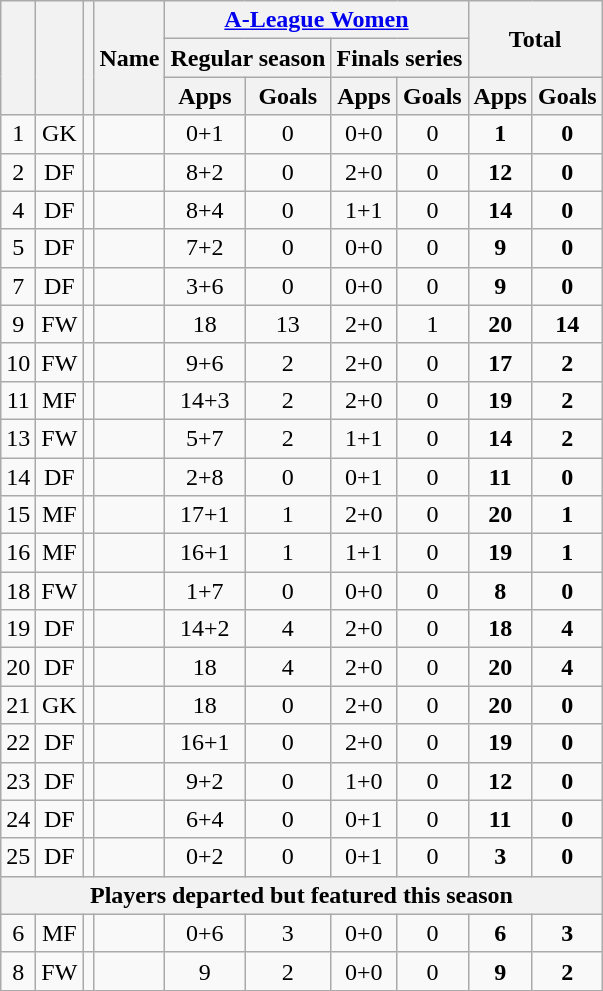<table class="wikitable sortable" style="text-align:center;">
<tr>
<th rowspan="3"></th>
<th rowspan="3"></th>
<th rowspan="3"></th>
<th rowspan="3">Name</th>
<th colspan="4"><a href='#'>A-League Women</a></th>
<th colspan="2" rowspan="2">Total</th>
</tr>
<tr>
<th colspan="2">Regular season</th>
<th colspan="2">Finals series</th>
</tr>
<tr>
<th>Apps</th>
<th>Goals</th>
<th>Apps</th>
<th>Goals</th>
<th>Apps</th>
<th>Goals</th>
</tr>
<tr>
<td>1</td>
<td>GK</td>
<td></td>
<td align="left"></td>
<td>0+1</td>
<td>0</td>
<td>0+0</td>
<td>0</td>
<td><strong>1</strong></td>
<td><strong>0</strong></td>
</tr>
<tr>
<td>2</td>
<td>DF</td>
<td></td>
<td align="left"></td>
<td>8+2</td>
<td>0</td>
<td>2+0</td>
<td>0</td>
<td><strong>12</strong></td>
<td><strong>0</strong></td>
</tr>
<tr>
<td>4</td>
<td>DF</td>
<td></td>
<td align="left"></td>
<td>8+4</td>
<td>0</td>
<td>1+1</td>
<td>0</td>
<td><strong>14</strong></td>
<td><strong>0</strong></td>
</tr>
<tr>
<td>5</td>
<td>DF</td>
<td></td>
<td align="left"></td>
<td>7+2</td>
<td>0</td>
<td>0+0</td>
<td>0</td>
<td><strong>9</strong></td>
<td><strong>0</strong></td>
</tr>
<tr>
<td>7</td>
<td>DF</td>
<td></td>
<td align="left"></td>
<td>3+6</td>
<td>0</td>
<td>0+0</td>
<td>0</td>
<td><strong>9</strong></td>
<td><strong>0</strong></td>
</tr>
<tr>
<td>9</td>
<td>FW</td>
<td></td>
<td align="left"></td>
<td>18</td>
<td>13</td>
<td>2+0</td>
<td>1</td>
<td><strong>20</strong></td>
<td><strong>14</strong></td>
</tr>
<tr>
<td>10</td>
<td>FW</td>
<td></td>
<td align="left"></td>
<td>9+6</td>
<td>2</td>
<td>2+0</td>
<td>0</td>
<td><strong>17</strong></td>
<td><strong>2</strong></td>
</tr>
<tr>
<td>11</td>
<td>MF</td>
<td></td>
<td align="left"></td>
<td>14+3</td>
<td>2</td>
<td>2+0</td>
<td>0</td>
<td><strong>19</strong></td>
<td><strong>2</strong></td>
</tr>
<tr>
<td>13</td>
<td>FW</td>
<td></td>
<td align="left"></td>
<td>5+7</td>
<td>2</td>
<td>1+1</td>
<td>0</td>
<td><strong>14</strong></td>
<td><strong>2</strong></td>
</tr>
<tr>
<td>14</td>
<td>DF</td>
<td></td>
<td align="left"></td>
<td>2+8</td>
<td>0</td>
<td>0+1</td>
<td>0</td>
<td><strong>11</strong></td>
<td><strong>0</strong></td>
</tr>
<tr>
<td>15</td>
<td>MF</td>
<td></td>
<td align="left"></td>
<td>17+1</td>
<td>1</td>
<td>2+0</td>
<td>0</td>
<td><strong>20</strong></td>
<td><strong>1</strong></td>
</tr>
<tr>
<td>16</td>
<td>MF</td>
<td></td>
<td align="left"></td>
<td>16+1</td>
<td>1</td>
<td>1+1</td>
<td>0</td>
<td><strong>19</strong></td>
<td><strong>1</strong></td>
</tr>
<tr>
<td>18</td>
<td>FW</td>
<td></td>
<td align="left"></td>
<td>1+7</td>
<td>0</td>
<td>0+0</td>
<td>0</td>
<td><strong>8</strong></td>
<td><strong>0</strong></td>
</tr>
<tr>
<td>19</td>
<td>DF</td>
<td></td>
<td align="left"></td>
<td>14+2</td>
<td>4</td>
<td>2+0</td>
<td>0</td>
<td><strong>18</strong></td>
<td><strong>4</strong></td>
</tr>
<tr>
<td>20</td>
<td>DF</td>
<td></td>
<td align="left"></td>
<td>18</td>
<td>4</td>
<td>2+0</td>
<td>0</td>
<td><strong>20</strong></td>
<td><strong>4</strong></td>
</tr>
<tr>
<td>21</td>
<td>GK</td>
<td></td>
<td align="left"></td>
<td>18</td>
<td>0</td>
<td>2+0</td>
<td>0</td>
<td><strong>20</strong></td>
<td><strong>0</strong></td>
</tr>
<tr>
<td>22</td>
<td>DF</td>
<td></td>
<td align="left"></td>
<td>16+1</td>
<td>0</td>
<td>2+0</td>
<td>0</td>
<td><strong>19</strong></td>
<td><strong>0</strong></td>
</tr>
<tr>
<td>23</td>
<td>DF</td>
<td></td>
<td align="left"></td>
<td>9+2</td>
<td>0</td>
<td>1+0</td>
<td>0</td>
<td><strong>12</strong></td>
<td><strong>0</strong></td>
</tr>
<tr>
<td>24</td>
<td>DF</td>
<td></td>
<td align="left"></td>
<td>6+4</td>
<td>0</td>
<td>0+1</td>
<td>0</td>
<td><strong>11</strong></td>
<td><strong>0</strong></td>
</tr>
<tr>
<td>25</td>
<td>DF</td>
<td></td>
<td align="left"></td>
<td>0+2</td>
<td>0</td>
<td>0+1</td>
<td>0</td>
<td><strong>3</strong></td>
<td><strong>0</strong></td>
</tr>
<tr>
<th colspan="10">Players departed but featured this season</th>
</tr>
<tr>
<td>6</td>
<td>MF</td>
<td></td>
<td align="left"></td>
<td>0+6</td>
<td>3</td>
<td>0+0</td>
<td>0</td>
<td><strong>6</strong></td>
<td><strong>3</strong></td>
</tr>
<tr>
<td>8</td>
<td>FW</td>
<td></td>
<td align="left"></td>
<td>9</td>
<td>2</td>
<td>0+0</td>
<td>0</td>
<td><strong>9</strong></td>
<td><strong>2</strong></td>
</tr>
</table>
